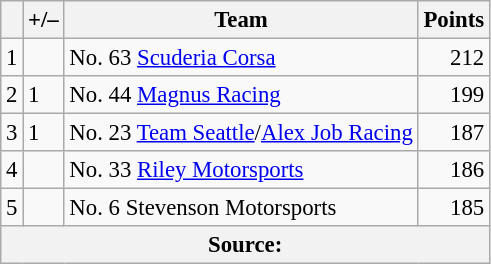<table class="wikitable" style="font-size: 95%;">
<tr>
<th scope="col"></th>
<th scope="col">+/–</th>
<th scope="col">Team</th>
<th scope="col">Points</th>
</tr>
<tr>
<td align=center>1</td>
<td align="left"></td>
<td> No. 63 <a href='#'>Scuderia Corsa</a></td>
<td align=right>212</td>
</tr>
<tr>
<td align=center>2</td>
<td align="left"> 1</td>
<td> No. 44 <a href='#'>Magnus Racing</a></td>
<td align=right>199</td>
</tr>
<tr>
<td align=center>3</td>
<td align="left"> 1</td>
<td> No. 23 <a href='#'>Team Seattle</a>/<a href='#'>Alex Job Racing</a></td>
<td align=right>187</td>
</tr>
<tr>
<td align=center>4</td>
<td align="left"></td>
<td> No. 33 <a href='#'>Riley Motorsports</a></td>
<td align=right>186</td>
</tr>
<tr>
<td align=center>5</td>
<td align="left"></td>
<td> No. 6 Stevenson Motorsports</td>
<td align=right>185</td>
</tr>
<tr>
<th colspan=5>Source:</th>
</tr>
</table>
